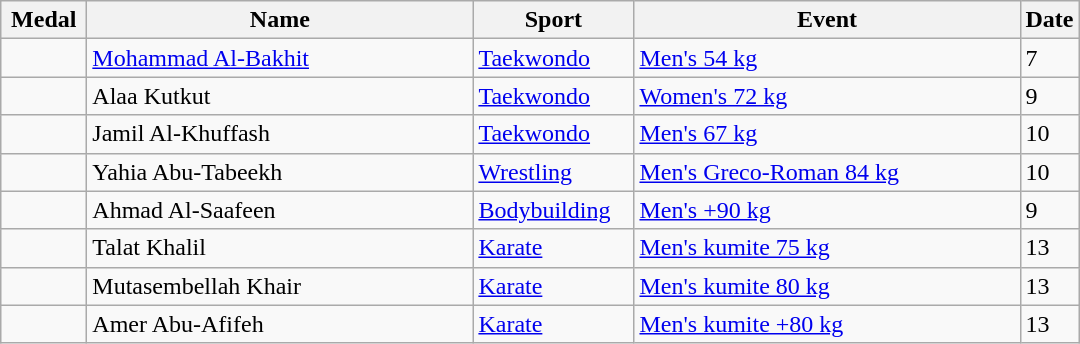<table class="wikitable sortable" style="font-size:100%">
<tr>
<th width="50">Medal</th>
<th width="250">Name</th>
<th width="100">Sport</th>
<th width="250">Event</th>
<th>Date</th>
</tr>
<tr>
<td></td>
<td><a href='#'>Mohammad Al-Bakhit</a></td>
<td><a href='#'>Taekwondo</a></td>
<td><a href='#'>Men's 54 kg</a></td>
<td>7</td>
</tr>
<tr>
<td></td>
<td>Alaa Kutkut</td>
<td><a href='#'>Taekwondo</a></td>
<td><a href='#'>Women's 72 kg</a></td>
<td>9</td>
</tr>
<tr>
<td></td>
<td>Jamil Al-Khuffash</td>
<td><a href='#'>Taekwondo</a></td>
<td><a href='#'>Men's 67 kg</a></td>
<td>10</td>
</tr>
<tr>
<td></td>
<td>Yahia Abu-Tabeekh</td>
<td><a href='#'>Wrestling</a></td>
<td><a href='#'>Men's Greco-Roman 84 kg</a></td>
<td>10</td>
</tr>
<tr>
<td></td>
<td>Ahmad Al-Saafeen</td>
<td><a href='#'>Bodybuilding</a></td>
<td><a href='#'>Men's +90 kg</a></td>
<td>9</td>
</tr>
<tr>
<td></td>
<td>Talat Khalil</td>
<td><a href='#'>Karate</a></td>
<td><a href='#'>Men's kumite 75 kg</a></td>
<td>13</td>
</tr>
<tr>
<td></td>
<td>Mutasembellah Khair</td>
<td><a href='#'>Karate</a></td>
<td><a href='#'>Men's kumite 80 kg</a></td>
<td>13</td>
</tr>
<tr>
<td></td>
<td>Amer Abu-Afifeh</td>
<td><a href='#'>Karate</a></td>
<td><a href='#'>Men's kumite +80 kg</a></td>
<td>13</td>
</tr>
</table>
